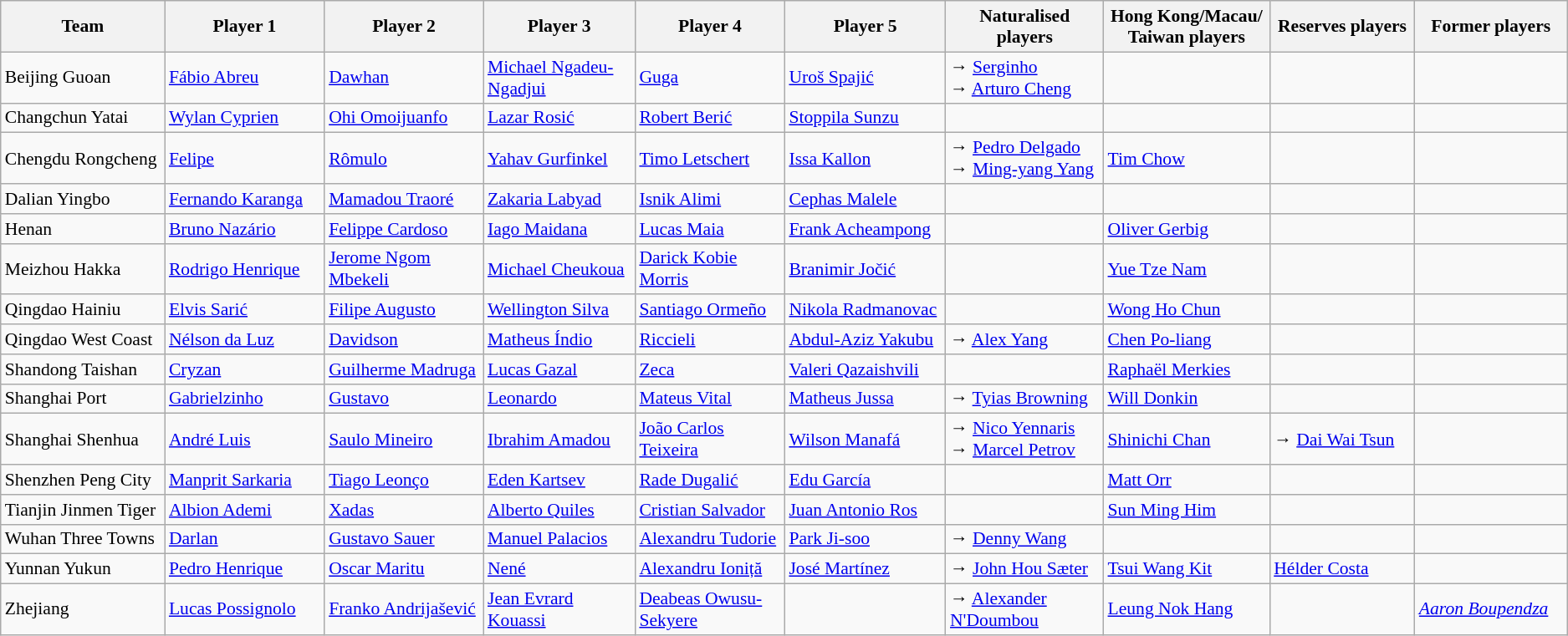<table class="wikitable" style="font-size:90%;">
<tr>
<th width="200">Team</th>
<th width="180">Player 1</th>
<th width="180">Player 2</th>
<th width="180">Player 3</th>
<th width="180">Player 4</th>
<th width="180">Player 5</th>
<th width="180">Naturalised players</th>
<th width="180">Hong Kong/Macau/<br>Taiwan players</th>
<th width="180">Reserves players</th>
<th width="180">Former players</th>
</tr>
<tr>
<td>Beijing Guoan</td>
<td> <a href='#'>Fábio Abreu</a></td>
<td> <a href='#'>Dawhan</a></td>
<td> <a href='#'>Michael Ngadeu-Ngadjui</a></td>
<td> <a href='#'>Guga</a></td>
<td> <a href='#'>Uroš Spajić</a></td>
<td> →  <a href='#'>Serginho</a><br>→ <a href='#'>Arturo Cheng</a></td>
<td></td>
<td></td>
<td></td>
</tr>
<tr>
<td>Changchun Yatai</td>
<td> <a href='#'>Wylan Cyprien</a></td>
<td> <a href='#'>Ohi Omoijuanfo</a></td>
<td> <a href='#'>Lazar Rosić</a></td>
<td> <a href='#'>Robert Berić</a></td>
<td> <a href='#'>Stoppila Sunzu</a></td>
<td></td>
<td></td>
<td></td>
<td></td>
</tr>
<tr>
<td>Chengdu Rongcheng</td>
<td> <a href='#'>Felipe</a></td>
<td> <a href='#'>Rômulo</a></td>
<td> <a href='#'>Yahav Gurfinkel</a></td>
<td> <a href='#'>Timo Letschert</a></td>
<td> <a href='#'>Issa Kallon</a></td>
<td>→ <a href='#'>Pedro Delgado</a><br>→ <a href='#'>Ming-yang Yang</a></td>
<td> <a href='#'>Tim Chow</a></td>
<td></td>
<td></td>
</tr>
<tr>
<td>Dalian Yingbo</td>
<td> <a href='#'>Fernando Karanga</a></td>
<td> <a href='#'>Mamadou Traoré</a></td>
<td> <a href='#'>Zakaria Labyad</a></td>
<td> <a href='#'>Isnik Alimi</a></td>
<td> <a href='#'>Cephas Malele</a></td>
<td></td>
<td></td>
<td></td>
<td></td>
</tr>
<tr>
<td>Henan</td>
<td> <a href='#'>Bruno Nazário</a></td>
<td> <a href='#'>Felippe Cardoso</a></td>
<td> <a href='#'>Iago Maidana</a></td>
<td> <a href='#'>Lucas Maia</a></td>
<td> <a href='#'>Frank Acheampong</a></td>
<td></td>
<td> <a href='#'>Oliver Gerbig</a></td>
<td></td>
<td></td>
</tr>
<tr>
<td>Meizhou Hakka</td>
<td> <a href='#'>Rodrigo Henrique</a></td>
<td> <a href='#'>Jerome Ngom Mbekeli</a></td>
<td> <a href='#'>Michael Cheukoua</a></td>
<td> <a href='#'>Darick Kobie Morris</a></td>
<td> <a href='#'>Branimir Jočić</a></td>
<td></td>
<td> <a href='#'>Yue Tze Nam</a></td>
<td></td>
<td></td>
</tr>
<tr>
<td>Qingdao Hainiu</td>
<td> <a href='#'>Elvis Sarić</a></td>
<td> <a href='#'>Filipe Augusto</a></td>
<td> <a href='#'>Wellington Silva</a></td>
<td> <a href='#'>Santiago Ormeño</a></td>
<td> <a href='#'>Nikola Radmanovac</a></td>
<td></td>
<td> <a href='#'>Wong Ho Chun</a></td>
<td></td>
<td></td>
</tr>
<tr>
<td>Qingdao West Coast</td>
<td> <a href='#'>Nélson da Luz</a></td>
<td> <a href='#'>Davidson</a></td>
<td> <a href='#'>Matheus Índio</a></td>
<td> <a href='#'>Riccieli</a></td>
<td> <a href='#'>Abdul-Aziz Yakubu</a></td>
<td>→ <a href='#'>Alex Yang</a></td>
<td> <a href='#'>Chen Po-liang</a></td>
<td></td>
<td></td>
</tr>
<tr>
<td>Shandong Taishan</td>
<td> <a href='#'>Cryzan</a></td>
<td> <a href='#'>Guilherme Madruga</a></td>
<td> <a href='#'>Lucas Gazal</a></td>
<td> <a href='#'>Zeca</a></td>
<td> <a href='#'>Valeri Qazaishvili</a></td>
<td></td>
<td> <a href='#'>Raphaël Merkies</a></td>
<td></td>
<td></td>
</tr>
<tr>
<td>Shanghai Port</td>
<td> <a href='#'>Gabrielzinho</a></td>
<td> <a href='#'>Gustavo</a></td>
<td> <a href='#'>Leonardo</a></td>
<td> <a href='#'>Mateus Vital</a></td>
<td> <a href='#'>Matheus Jussa</a></td>
<td>→ <a href='#'>Tyias Browning</a></td>
<td> <a href='#'>Will Donkin</a></td>
<td></td>
<td></td>
</tr>
<tr>
<td>Shanghai Shenhua</td>
<td> <a href='#'>André Luis</a></td>
<td> <a href='#'>Saulo Mineiro</a></td>
<td> <a href='#'>Ibrahim Amadou</a></td>
<td> <a href='#'>João Carlos Teixeira</a></td>
<td> <a href='#'>Wilson Manafá</a></td>
<td>→ <a href='#'>Nico Yennaris</a><br>→ <a href='#'>Marcel Petrov</a></td>
<td> <a href='#'>Shinichi Chan</a></td>
<td>→ <a href='#'>Dai Wai Tsun</a></td>
<td></td>
</tr>
<tr>
<td>Shenzhen Peng City</td>
<td> <a href='#'>Manprit Sarkaria</a></td>
<td> <a href='#'>Tiago Leonço</a></td>
<td> <a href='#'>Eden Kartsev</a></td>
<td> <a href='#'>Rade Dugalić</a></td>
<td> <a href='#'>Edu García</a></td>
<td></td>
<td> <a href='#'>Matt Orr</a></td>
<td></td>
<td></td>
</tr>
<tr>
<td>Tianjin Jinmen Tiger</td>
<td> <a href='#'>Albion Ademi</a></td>
<td> <a href='#'>Xadas</a></td>
<td> <a href='#'>Alberto Quiles</a></td>
<td> <a href='#'>Cristian Salvador</a></td>
<td> <a href='#'>Juan Antonio Ros</a></td>
<td></td>
<td> <a href='#'>Sun Ming Him</a></td>
<td></td>
<td></td>
</tr>
<tr>
<td>Wuhan Three Towns</td>
<td> <a href='#'>Darlan</a></td>
<td> <a href='#'>Gustavo Sauer</a></td>
<td> <a href='#'>Manuel Palacios</a></td>
<td> <a href='#'>Alexandru Tudorie</a></td>
<td> <a href='#'>Park Ji-soo</a></td>
<td>→ <a href='#'>Denny Wang</a></td>
<td></td>
<td></td>
<td></td>
</tr>
<tr>
<td>Yunnan Yukun</td>
<td> <a href='#'>Pedro Henrique</a></td>
<td> <a href='#'>Oscar Maritu</a></td>
<td> <a href='#'>Nené</a></td>
<td> <a href='#'>Alexandru Ioniță</a></td>
<td> <a href='#'>José Martínez</a></td>
<td>→ <a href='#'>John Hou Sæter</a></td>
<td> <a href='#'>Tsui Wang Kit</a></td>
<td> <a href='#'>Hélder Costa</a></td>
<td></td>
</tr>
<tr>
<td>Zhejiang</td>
<td> <a href='#'>Lucas Possignolo</a></td>
<td> <a href='#'>Franko Andrijašević</a></td>
<td> <a href='#'>Jean Evrard Kouassi</a></td>
<td> <a href='#'>Deabeas Owusu-Sekyere</a></td>
<td></td>
<td>→ <a href='#'>Alexander N'Doumbou</a></td>
<td> <a href='#'>Leung Nok Hang</a></td>
<td></td>
<td> <em><a href='#'>Aaron Boupendza</a></em></td>
</tr>
</table>
